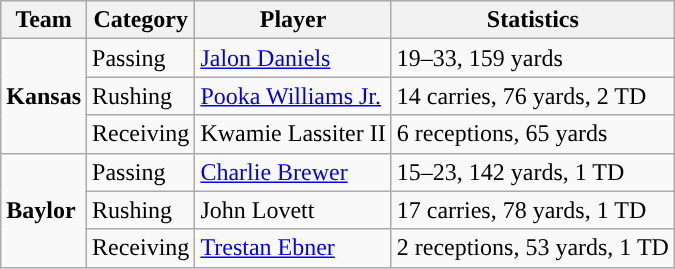<table class="wikitable" style="float: left;">
<tr>
<th>Team</th>
<th>Category</th>
<th>Player</th>
<th>Statistics</th>
</tr>
<tr>
<td rowspan=3><strong>Kansas</strong></td>
<td>Passing</td>
<td><a href='#'>Jalon Daniels</a></td>
<td>19–33, 159 yards</td>
</tr>
<tr>
<td>Rushing</td>
<td><a href='#'>Pooka Williams Jr.</a></td>
<td>14 carries, 76 yards, 2 TD</td>
</tr>
<tr>
<td>Receiving</td>
<td>Kwamie Lassiter II</td>
<td>6 receptions, 65 yards</td>
</tr>
<tr>
<td rowspan=3><strong>Baylor</strong></td>
<td>Passing</td>
<td><a href='#'>Charlie Brewer</a></td>
<td>15–23, 142 yards, 1 TD</td>
</tr>
<tr>
<td>Rushing</td>
<td>John Lovett</td>
<td>17 carries, 78 yards, 1 TD</td>
</tr>
<tr>
<td>Receiving</td>
<td><a href='#'>Trestan Ebner</a></td>
<td>2 receptions, 53 yards, 1 TD</td>
</tr>
</table>
